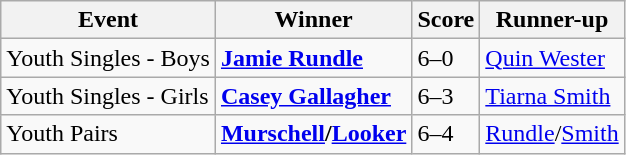<table class="wikitable">
<tr>
<th>Event</th>
<th>Winner</th>
<th>Score</th>
<th>Runner-up</th>
</tr>
<tr>
<td>Youth Singles - Boys</td>
<td> <strong><a href='#'>Jamie Rundle</a></strong></td>
<td>6–0</td>
<td> <a href='#'>Quin Wester</a></td>
</tr>
<tr>
<td>Youth Singles - Girls</td>
<td> <strong><a href='#'>Casey Gallagher</a></strong></td>
<td>6–3</td>
<td> <a href='#'>Tiarna Smith</a></td>
</tr>
<tr>
<td>Youth Pairs</td>
<td> <strong><a href='#'>Murschell</a>/<a href='#'>Looker</a></strong></td>
<td>6–4</td>
<td> <a href='#'>Rundle</a>/<a href='#'>Smith</a></td>
</tr>
</table>
